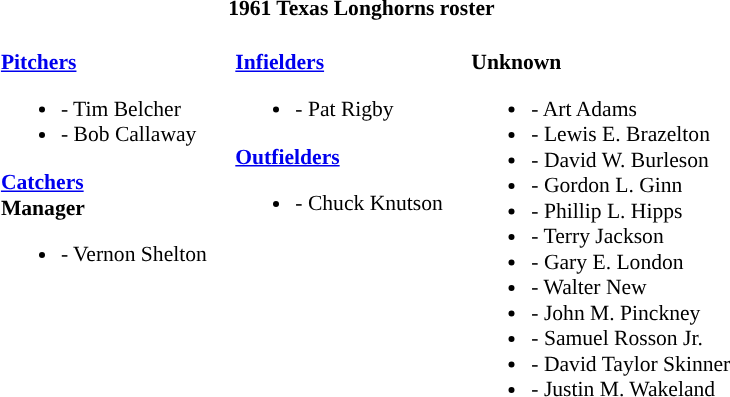<table class="toccolours" style="border-collapse:collapse; font-size:90%;">
<tr>
<th colspan=9>1961 Texas Longhorns roster</th>
</tr>
<tr>
<td width="03"> </td>
<td valign="top"><br><strong><a href='#'>Pitchers</a></strong><ul><li>- Tim Belcher</li><li>- Bob Callaway</li></ul><strong><a href='#'>Catchers</a></strong><br><strong>Manager</strong><ul><li>- Vernon Shelton</li></ul></td>
<td width="15"> </td>
<td valign="top"><br><strong><a href='#'>Infielders</a></strong><ul><li>- Pat Rigby</li></ul><strong><a href='#'>Outfielders</a></strong><ul><li>- Chuck Knutson</li></ul></td>
<td width="15"> </td>
<td valign="top"><br><strong>Unknown</strong><ul><li>- Art Adams</li><li>- Lewis E. Brazelton</li><li>- David W. Burleson</li><li>- Gordon L. Ginn</li><li>- Phillip L. Hipps</li><li>- Terry Jackson</li><li>- Gary E. London</li><li>- Walter New</li><li>- John M. Pinckney</li><li>- Samuel Rosson Jr.</li><li>- David Taylor Skinner</li><li>- Justin M. Wakeland</li></ul></td>
</tr>
</table>
